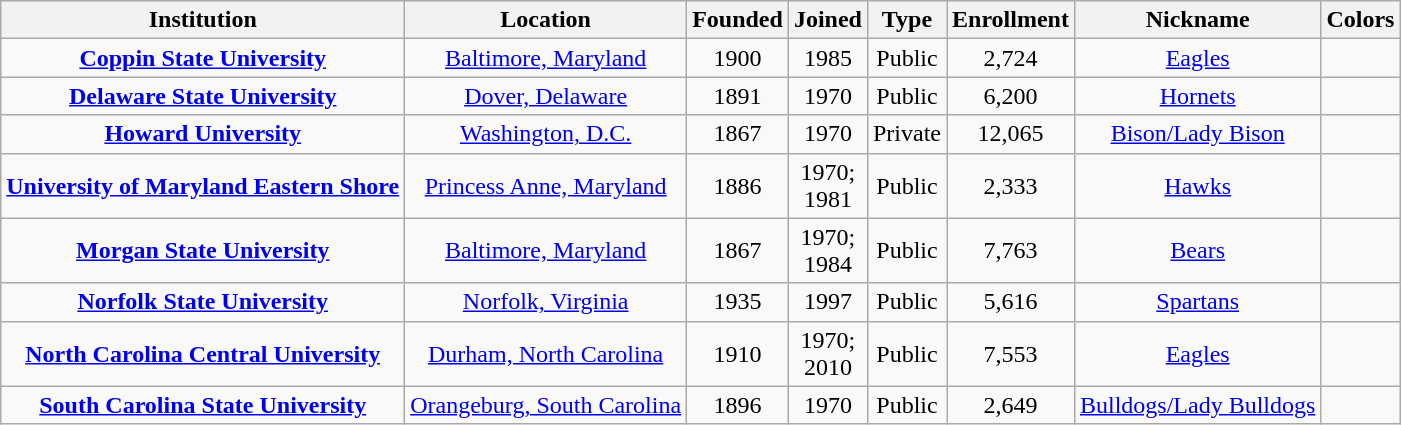<table class="wikitable sortable" style="text-align: center;">
<tr>
<th>Institution</th>
<th>Location</th>
<th>Founded</th>
<th>Joined</th>
<th>Type</th>
<th>Enrollment</th>
<th>Nickname</th>
<th class="unsortable">Colors</th>
</tr>
<tr>
<td><strong><a href='#'>Coppin State University</a></strong></td>
<td><a href='#'>Baltimore, Maryland</a></td>
<td>1900</td>
<td>1985</td>
<td>Public</td>
<td>2,724</td>
<td><a href='#'>Eagles</a></td>
<td></td>
</tr>
<tr>
<td><strong><a href='#'>Delaware State University</a></strong></td>
<td><a href='#'>Dover, Delaware</a></td>
<td>1891</td>
<td>1970</td>
<td>Public</td>
<td>6,200</td>
<td><a href='#'>Hornets</a></td>
<td></td>
</tr>
<tr>
<td><strong><a href='#'>Howard University</a></strong></td>
<td><a href='#'>Washington, D.C.</a></td>
<td>1867</td>
<td>1970</td>
<td>Private</td>
<td>12,065</td>
<td><a href='#'>Bison/Lady Bison</a></td>
<td></td>
</tr>
<tr>
<td><strong><a href='#'>University of Maryland Eastern Shore</a></strong></td>
<td><a href='#'>Princess Anne, Maryland</a></td>
<td>1886</td>
<td>1970;<br>1981</td>
<td>Public</td>
<td>2,333</td>
<td><a href='#'>Hawks</a></td>
<td></td>
</tr>
<tr>
<td><strong><a href='#'>Morgan State University</a></strong></td>
<td><a href='#'>Baltimore, Maryland</a></td>
<td>1867</td>
<td>1970;<br>1984</td>
<td>Public</td>
<td>7,763</td>
<td><a href='#'>Bears</a></td>
<td></td>
</tr>
<tr>
<td><strong><a href='#'>Norfolk State University</a></strong></td>
<td><a href='#'>Norfolk, Virginia</a></td>
<td>1935</td>
<td>1997</td>
<td>Public</td>
<td>5,616</td>
<td><a href='#'>Spartans</a></td>
<td></td>
</tr>
<tr>
<td><strong><a href='#'>North Carolina Central University</a></strong></td>
<td><a href='#'>Durham, North Carolina</a></td>
<td>1910</td>
<td>1970;<br>2010</td>
<td>Public</td>
<td>7,553</td>
<td><a href='#'>Eagles</a></td>
<td></td>
</tr>
<tr>
<td><strong><a href='#'>South Carolina State University</a></strong></td>
<td><a href='#'>Orangeburg, South Carolina</a></td>
<td>1896</td>
<td>1970</td>
<td>Public</td>
<td>2,649</td>
<td><a href='#'>Bulldogs/Lady Bulldogs</a></td>
<td></td>
</tr>
</table>
